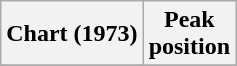<table class="wikitable sortable">
<tr>
<th align="center">Chart (1973)</th>
<th align="center">Peak<br>position</th>
</tr>
<tr>
</tr>
</table>
